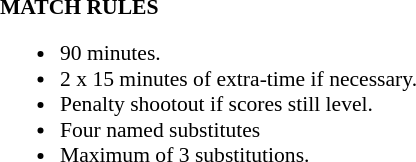<table width=100% style="font-size: 90%">
<tr>
<td width=50% valign=top></td>
<td width=50% valign=top><br><strong>MATCH RULES</strong><ul><li>90 minutes.</li><li>2 x 15 minutes of extra-time if necessary.</li><li>Penalty shootout if scores still level.</li><li>Four named substitutes</li><li>Maximum of 3 substitutions.</li></ul></td>
</tr>
</table>
